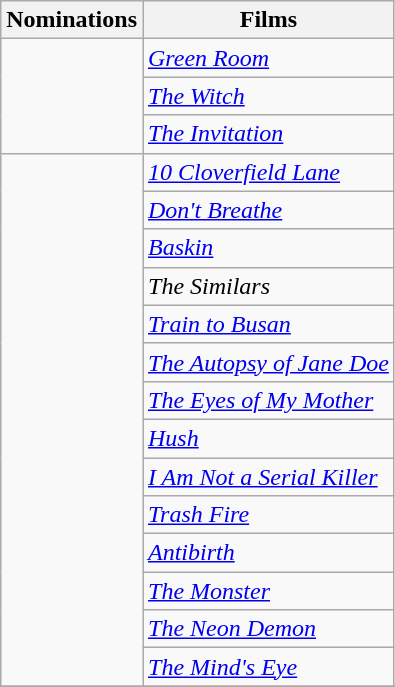<table class="wikitable">
<tr>
<th>Nominations</th>
<th>Films</th>
</tr>
<tr>
<td rowspan="3"></td>
<td><em><a href='#'>Green Room</a></em></td>
</tr>
<tr>
<td><em><a href='#'>The Witch</a></em></td>
</tr>
<tr>
<td><em><a href='#'>The Invitation</a></em></td>
</tr>
<tr>
<td rowspan="14"></td>
<td><em><a href='#'>10 Cloverfield Lane</a></em></td>
</tr>
<tr>
<td><em><a href='#'>Don't Breathe</a></em></td>
</tr>
<tr>
<td><em><a href='#'>Baskin</a></em></td>
</tr>
<tr>
<td><em>The Similars</em></td>
</tr>
<tr>
<td><em><a href='#'>Train to Busan</a></em></td>
</tr>
<tr>
<td><em><a href='#'>The Autopsy of Jane Doe</a></em></td>
</tr>
<tr>
<td><em><a href='#'>The Eyes of My Mother</a></em></td>
</tr>
<tr>
<td><em><a href='#'>Hush</a></em></td>
</tr>
<tr>
<td><em><a href='#'>I Am Not a Serial Killer</a></em></td>
</tr>
<tr>
<td><em><a href='#'>Trash Fire</a></em></td>
</tr>
<tr>
<td><em><a href='#'>Antibirth</a></em></td>
</tr>
<tr>
<td><em><a href='#'>The Monster</a></em></td>
</tr>
<tr>
<td><em><a href='#'>The Neon Demon</a></em></td>
</tr>
<tr>
<td><em><a href='#'>The Mind's Eye</a></em></td>
</tr>
<tr>
</tr>
</table>
